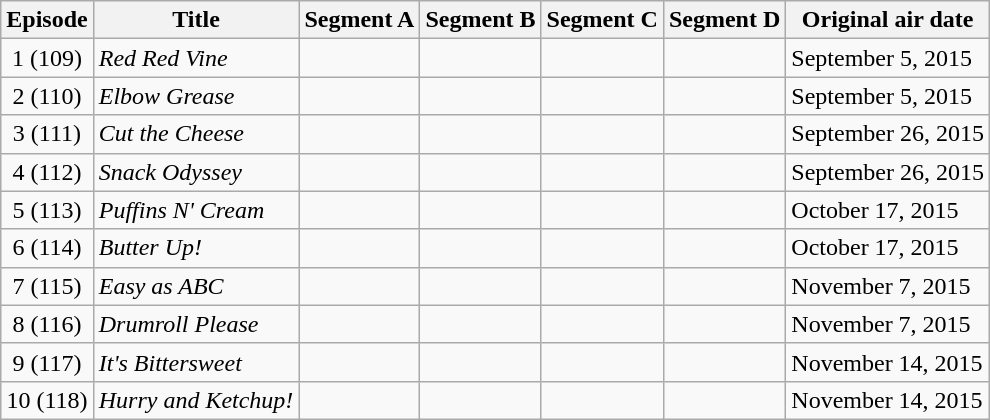<table class="wikitable">
<tr>
<th>Episode</th>
<th>Title</th>
<th>Segment A</th>
<th>Segment B</th>
<th>Segment C</th>
<th>Segment D</th>
<th>Original air date</th>
</tr>
<tr>
<td align="Center">1 (109)</td>
<td><em>Red Red Vine</em></td>
<td></td>
<td></td>
<td></td>
<td></td>
<td>September 5, 2015</td>
</tr>
<tr>
<td align="Center">2 (110)</td>
<td><em>Elbow Grease</em></td>
<td></td>
<td></td>
<td></td>
<td></td>
<td>September 5, 2015</td>
</tr>
<tr>
<td align="Center">3 (111)</td>
<td><em>Cut the Cheese</em></td>
<td></td>
<td></td>
<td></td>
<td></td>
<td>September 26, 2015</td>
</tr>
<tr>
<td align="Center">4 (112)</td>
<td><em>Snack Odyssey</em></td>
<td></td>
<td></td>
<td></td>
<td></td>
<td>September 26, 2015</td>
</tr>
<tr>
<td align="Center">5 (113)</td>
<td><em>Puffins N' Cream</em></td>
<td></td>
<td></td>
<td></td>
<td></td>
<td>October 17, 2015</td>
</tr>
<tr>
<td align="Center">6 (114)</td>
<td><em>Butter Up!</em></td>
<td></td>
<td></td>
<td></td>
<td></td>
<td>October 17, 2015</td>
</tr>
<tr>
<td align="Center">7 (115)</td>
<td><em>Easy as ABC</em></td>
<td></td>
<td></td>
<td></td>
<td></td>
<td>November 7, 2015</td>
</tr>
<tr>
<td align="Center">8 (116)</td>
<td><em>Drumroll Please</em></td>
<td></td>
<td></td>
<td></td>
<td></td>
<td>November 7, 2015</td>
</tr>
<tr>
<td align="Center">9 (117)</td>
<td><em>It's Bittersweet</em></td>
<td></td>
<td></td>
<td></td>
<td></td>
<td>November 14, 2015</td>
</tr>
<tr>
<td align="Center">10 (118)</td>
<td><em>Hurry and Ketchup!</em></td>
<td></td>
<td></td>
<td></td>
<td></td>
<td>November 14, 2015</td>
</tr>
</table>
